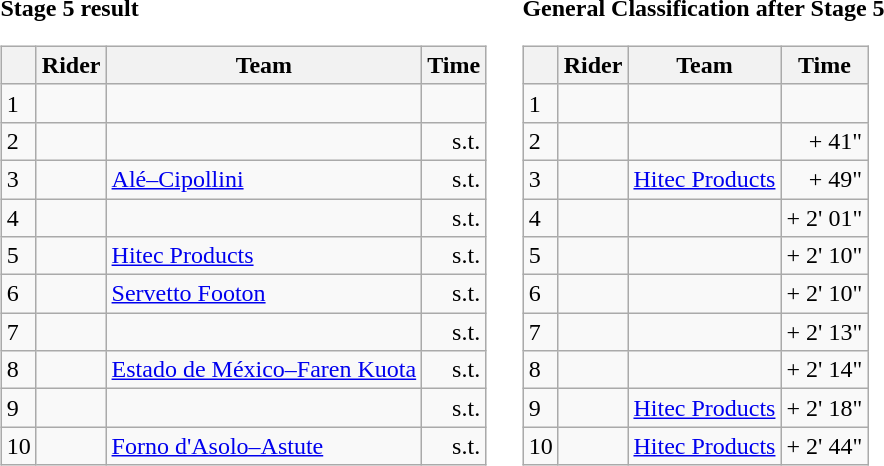<table>
<tr>
<td><strong>Stage 5 result</strong><br><table class="wikitable">
<tr>
<th></th>
<th>Rider</th>
<th>Team</th>
<th>Time</th>
</tr>
<tr>
<td>1</td>
<td></td>
<td></td>
<td align="right"></td>
</tr>
<tr>
<td>2</td>
<td></td>
<td></td>
<td align="right">s.t.</td>
</tr>
<tr>
<td>3</td>
<td></td>
<td><a href='#'>Alé–Cipollini</a></td>
<td align="right">s.t.</td>
</tr>
<tr>
<td>4</td>
<td></td>
<td></td>
<td align="right">s.t.</td>
</tr>
<tr>
<td>5</td>
<td></td>
<td><a href='#'>Hitec Products</a></td>
<td align="right">s.t.</td>
</tr>
<tr>
<td>6</td>
<td></td>
<td><a href='#'>Servetto Footon</a></td>
<td align="right">s.t.</td>
</tr>
<tr>
<td>7</td>
<td></td>
<td></td>
<td align="right">s.t.</td>
</tr>
<tr>
<td>8</td>
<td></td>
<td><a href='#'>Estado de México–Faren Kuota</a></td>
<td align="right">s.t.</td>
</tr>
<tr>
<td>9</td>
<td></td>
<td></td>
<td align="right">s.t.</td>
</tr>
<tr>
<td>10</td>
<td></td>
<td><a href='#'>Forno d'Asolo–Astute</a></td>
<td align="right">s.t.</td>
</tr>
</table>
</td>
<td></td>
<td><strong>General Classification after Stage 5</strong><br><table class="wikitable">
<tr>
<th></th>
<th>Rider</th>
<th>Team</th>
<th>Time</th>
</tr>
<tr>
<td>1</td>
<td> </td>
<td></td>
<td align="right"></td>
</tr>
<tr>
<td>2</td>
<td></td>
<td></td>
<td align="right">+ 41"</td>
</tr>
<tr>
<td>3</td>
<td></td>
<td><a href='#'>Hitec Products</a></td>
<td align="right">+ 49"</td>
</tr>
<tr>
<td>4</td>
<td></td>
<td></td>
<td align="right">+ 2' 01"</td>
</tr>
<tr>
<td>5</td>
<td></td>
<td></td>
<td align="right">+ 2' 10"</td>
</tr>
<tr>
<td>6</td>
<td></td>
<td></td>
<td align="right">+ 2' 10"</td>
</tr>
<tr>
<td>7</td>
<td></td>
<td></td>
<td align="right">+ 2' 13"</td>
</tr>
<tr>
<td>8</td>
<td></td>
<td></td>
<td align="right">+ 2' 14"</td>
</tr>
<tr>
<td>9</td>
<td></td>
<td><a href='#'>Hitec Products</a></td>
<td align="right">+ 2' 18"</td>
</tr>
<tr>
<td>10</td>
<td></td>
<td><a href='#'>Hitec Products</a></td>
<td align="right">+ 2' 44"</td>
</tr>
</table>
</td>
</tr>
</table>
